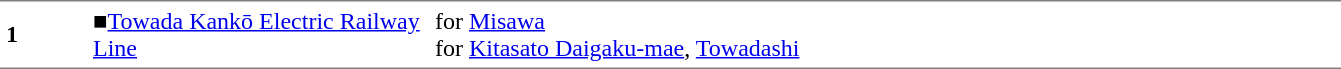<table table border=0 cellspacing=0 cellpadding=4>
<tr>
<td style="border-top:solid 1px gray; border-bottom:solid 1px gray;" width=50px><strong>1</strong></td>
<td style="border-top:solid 1px gray; border-bottom:solid 1px gray;" width=220px><span>■</span><a href='#'>Towada Kankō Electric Railway Line</a></td>
<td style="border-top:solid 1px gray; border-bottom:solid 1px gray;" width=600px>for <a href='#'>Misawa</a><br>for <a href='#'>Kitasato Daigaku-mae</a>, <a href='#'>Towadashi</a></td>
</tr>
</table>
